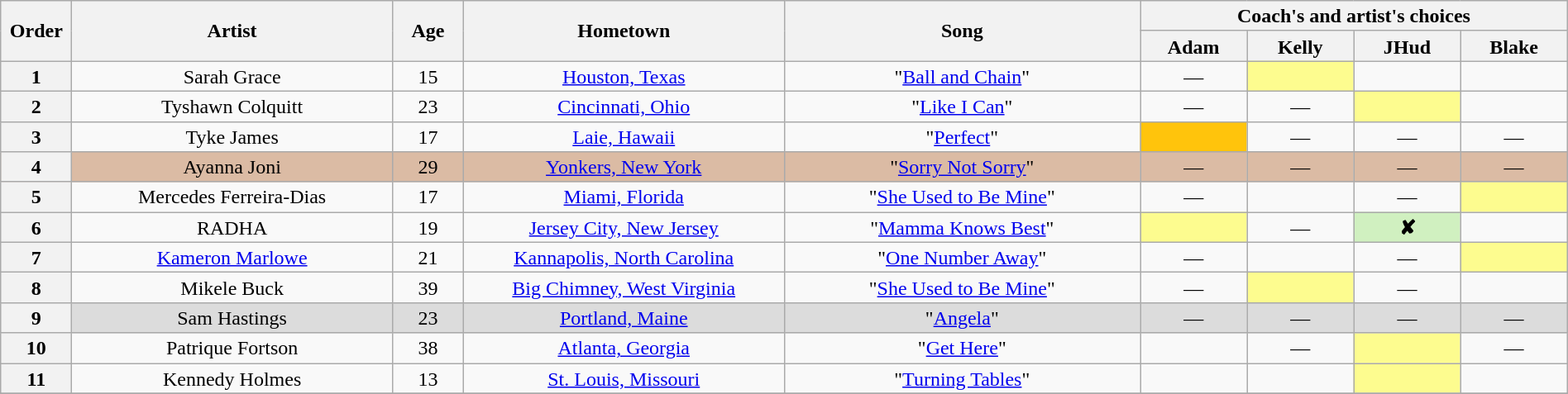<table class="wikitable" style="text-align:center; line-height:17px; width:100%;">
<tr>
<th scope="col" rowspan="2" style="width:04%;">Order</th>
<th scope="col" rowspan="2" style="width:18%;">Artist</th>
<th scope="col" rowspan="2" style="width:04%;">Age</th>
<th scope="col" rowspan="2" style="width:18%;">Hometown</th>
<th scope="col" rowspan="2" style="width:20%;">Song</th>
<th scope="col" colspan="4" style="width:24%;">Coach's and artist's choices</th>
</tr>
<tr>
<th style="width:06%;">Adam</th>
<th style="width:06%;">Kelly</th>
<th style="width:06%;">JHud</th>
<th style="width:06%;">Blake</th>
</tr>
<tr>
<th>1</th>
<td>Sarah Grace</td>
<td>15</td>
<td><a href='#'>Houston, Texas</a></td>
<td>"<a href='#'>Ball and Chain</a>"</td>
<td>—</td>
<td style="background:#fdfc8f;"><strong></strong></td>
<td><strong></strong></td>
<td><strong></strong></td>
</tr>
<tr>
<th>2</th>
<td>Tyshawn Colquitt</td>
<td>23</td>
<td><a href='#'>Cincinnati, Ohio</a></td>
<td>"<a href='#'>Like I Can</a>"</td>
<td>—</td>
<td>—</td>
<td style="background:#fdfc8f;"><strong></strong></td>
<td><strong></strong></td>
</tr>
<tr>
<th>3</th>
<td>Tyke James</td>
<td>17</td>
<td><a href='#'>Laie, Hawaii</a></td>
<td>"<a href='#'>Perfect</a>"</td>
<td style="background:#FFC40C;"><strong></strong></td>
<td>—</td>
<td>—</td>
<td>—</td>
</tr>
<tr style="background:#dbbba4;">
<th>4</th>
<td>Ayanna Joni</td>
<td>29</td>
<td><a href='#'>Yonkers, New York</a></td>
<td>"<a href='#'>Sorry Not Sorry</a>"</td>
<td>—</td>
<td>—</td>
<td>—</td>
<td>—</td>
</tr>
<tr>
<th>5</th>
<td>Mercedes Ferreira-Dias</td>
<td>17</td>
<td><a href='#'>Miami, Florida</a></td>
<td>"<a href='#'>She Used to Be Mine</a>"</td>
<td>—</td>
<td><strong></strong></td>
<td>—</td>
<td style="background:#fdfc8f;"><strong></strong></td>
</tr>
<tr>
<th>6</th>
<td>RADHA</td>
<td>19</td>
<td><a href='#'>Jersey City, New Jersey</a></td>
<td>"<a href='#'>Mamma Knows Best</a>"</td>
<td style="background:#fdfc8f;"><strong></strong></td>
<td>—</td>
<td bgcolor="#d0f0c0"><strong>✘</strong></td>
<td><strong></strong></td>
</tr>
<tr>
<th>7</th>
<td><a href='#'>Kameron Marlowe</a></td>
<td>21</td>
<td><a href='#'>Kannapolis, North Carolina</a></td>
<td>"<a href='#'>One Number Away</a>"</td>
<td>—</td>
<td><strong></strong></td>
<td>—</td>
<td style="background:#fdfc8f;"><strong></strong></td>
</tr>
<tr>
<th>8</th>
<td>Mikele Buck</td>
<td>39</td>
<td><a href='#'>Big Chimney, West Virginia</a></td>
<td>"<a href='#'>She Used to Be Mine</a>"</td>
<td>—</td>
<td style="background:#fdfc8f;"><strong></strong></td>
<td>—</td>
<td><strong></strong></td>
</tr>
<tr style="background:#DCDCDC;">
<th>9</th>
<td>Sam Hastings</td>
<td>23</td>
<td><a href='#'>Portland, Maine</a></td>
<td>"<a href='#'>Angela</a>"</td>
<td>—</td>
<td>—</td>
<td>—</td>
<td>—</td>
</tr>
<tr>
<th>10</th>
<td>Patrique Fortson</td>
<td>38</td>
<td><a href='#'>Atlanta, Georgia</a></td>
<td>"<a href='#'>Get Here</a>"</td>
<td><strong></strong></td>
<td>—</td>
<td style="background:#fdfc8f;"><strong></strong></td>
<td>—</td>
</tr>
<tr>
<th>11</th>
<td>Kennedy Holmes</td>
<td>13</td>
<td><a href='#'>St. Louis, Missouri</a></td>
<td>"<a href='#'>Turning Tables</a>"</td>
<td><strong></strong></td>
<td><strong></strong></td>
<td style="background:#fdfc8f;"><strong></strong></td>
<td><strong></strong></td>
</tr>
<tr>
</tr>
<tr>
</tr>
</table>
